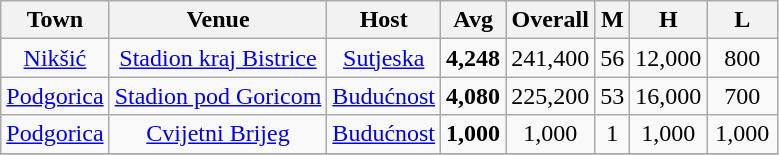<table class="wikitable sortable" style="text-align: center;">
<tr>
<th>Town</th>
<th>Venue</th>
<th>Host</th>
<th>Avg</th>
<th>Overall</th>
<th>M</th>
<th width="40">H</th>
<th width="40">L</th>
</tr>
<tr>
<td><a href='#'>Nikšić</a></td>
<td><a href='#'>Stadion kraj Bistrice</a></td>
<td><a href='#'>Sutjeska</a></td>
<td><strong>4,248</strong></td>
<td>241,400</td>
<td>56</td>
<td>12,000</td>
<td>800</td>
</tr>
<tr>
<td><a href='#'>Podgorica</a></td>
<td><a href='#'>Stadion pod Goricom</a></td>
<td><a href='#'>Budućnost</a></td>
<td><strong>4,080</strong></td>
<td>225,200</td>
<td>53</td>
<td>16,000</td>
<td>700</td>
</tr>
<tr>
<td><a href='#'>Podgorica</a></td>
<td><a href='#'>Cvijetni Brijeg</a></td>
<td><a href='#'>Budućnost</a></td>
<td><strong>1,000</strong></td>
<td>1,000</td>
<td>1</td>
<td>1,000</td>
<td>1,000</td>
</tr>
<tr>
</tr>
</table>
